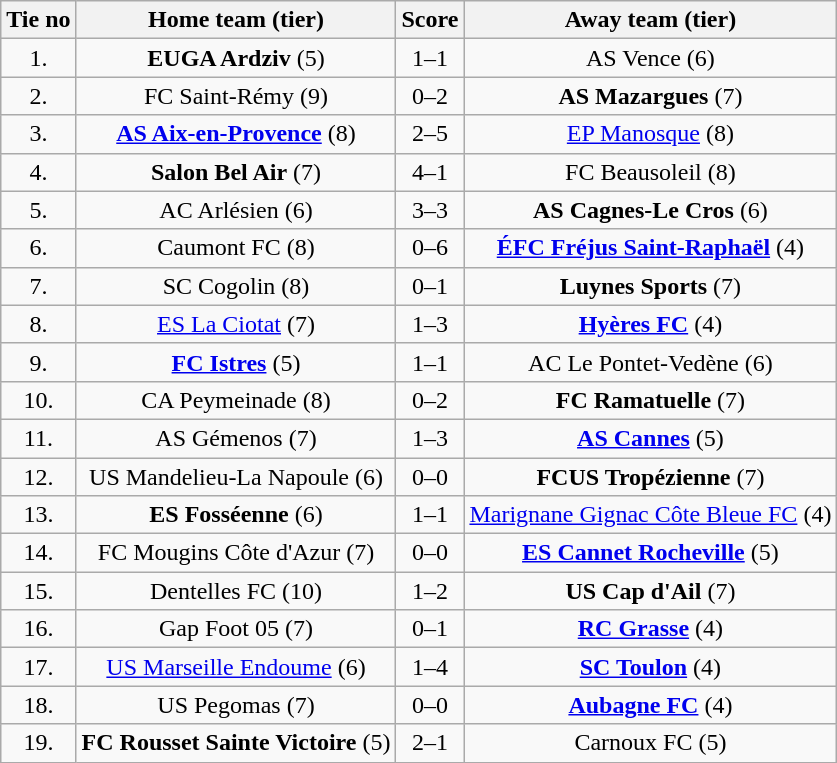<table class="wikitable" style="text-align: center">
<tr>
<th>Tie no</th>
<th>Home team (tier)</th>
<th>Score</th>
<th>Away team (tier)</th>
</tr>
<tr>
<td>1.</td>
<td><strong>EUGA Ardziv</strong> (5)</td>
<td>1–1 </td>
<td>AS Vence (6)</td>
</tr>
<tr>
<td>2.</td>
<td>FC Saint-Rémy (9)</td>
<td>0–2</td>
<td><strong>AS Mazargues</strong> (7)</td>
</tr>
<tr>
<td>3.</td>
<td><strong><a href='#'>AS Aix-en-Provence</a></strong> (8)</td>
<td>2–5</td>
<td><a href='#'>EP Manosque</a> (8)</td>
</tr>
<tr>
<td>4.</td>
<td><strong>Salon Bel Air</strong> (7)</td>
<td>4–1</td>
<td>FC Beausoleil (8)</td>
</tr>
<tr>
<td>5.</td>
<td>AC Arlésien (6)</td>
<td>3–3 </td>
<td><strong>AS Cagnes-Le Cros</strong> (6)</td>
</tr>
<tr>
<td>6.</td>
<td>Caumont FC (8)</td>
<td>0–6</td>
<td><strong><a href='#'>ÉFC Fréjus Saint-Raphaël</a></strong> (4)</td>
</tr>
<tr>
<td>7.</td>
<td>SC Cogolin (8)</td>
<td>0–1</td>
<td><strong>Luynes Sports</strong> (7)</td>
</tr>
<tr>
<td>8.</td>
<td><a href='#'>ES La Ciotat</a> (7)</td>
<td>1–3</td>
<td><strong><a href='#'>Hyères FC</a></strong> (4)</td>
</tr>
<tr>
<td>9.</td>
<td><strong><a href='#'>FC Istres</a></strong> (5)</td>
<td>1–1 </td>
<td>AC Le Pontet-Vedène (6)</td>
</tr>
<tr>
<td>10.</td>
<td>CA Peymeinade (8)</td>
<td>0–2</td>
<td><strong>FC Ramatuelle</strong> (7)</td>
</tr>
<tr>
<td>11.</td>
<td>AS Gémenos (7)</td>
<td>1–3</td>
<td><strong><a href='#'>AS Cannes</a></strong> (5)</td>
</tr>
<tr>
<td>12.</td>
<td>US Mandelieu-La Napoule (6)</td>
<td>0–0 </td>
<td><strong>FCUS Tropézienne</strong> (7)</td>
</tr>
<tr>
<td>13.</td>
<td><strong>ES Fosséenne</strong> (6)</td>
<td>1–1 </td>
<td><a href='#'>Marignane Gignac Côte Bleue FC</a> (4)</td>
</tr>
<tr>
<td>14.</td>
<td>FC Mougins Côte d'Azur (7)</td>
<td>0–0 </td>
<td><strong><a href='#'>ES Cannet Rocheville</a></strong> (5)</td>
</tr>
<tr>
<td>15.</td>
<td>Dentelles FC (10)</td>
<td>1–2</td>
<td><strong>US Cap d'Ail</strong> (7)</td>
</tr>
<tr>
<td>16.</td>
<td>Gap Foot 05 (7)</td>
<td>0–1</td>
<td><strong><a href='#'>RC Grasse</a></strong> (4)</td>
</tr>
<tr>
<td>17.</td>
<td><a href='#'>US Marseille Endoume</a> (6)</td>
<td>1–4</td>
<td><strong><a href='#'>SC Toulon</a></strong> (4)</td>
</tr>
<tr>
<td>18.</td>
<td>US Pegomas (7)</td>
<td>0–0 </td>
<td><strong><a href='#'>Aubagne FC</a></strong> (4)</td>
</tr>
<tr>
<td>19.</td>
<td><strong>FC Rousset Sainte Victoire</strong> (5)</td>
<td>2–1</td>
<td>Carnoux FC (5)</td>
</tr>
</table>
